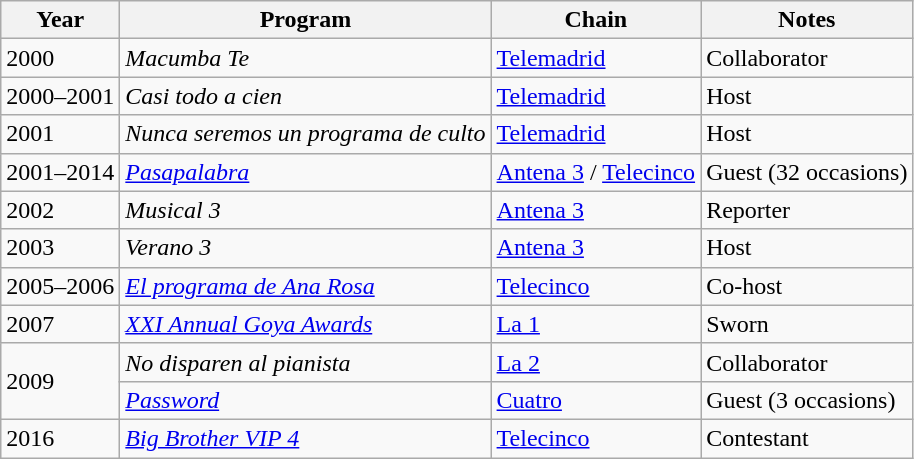<table class="wikitable">
<tr>
<th>Year</th>
<th>Program</th>
<th>Chain</th>
<th>Notes</th>
</tr>
<tr>
<td>2000</td>
<td><em>Macumba Te</em></td>
<td><a href='#'>Telemadrid</a></td>
<td>Collaborator</td>
</tr>
<tr>
<td>2000–2001</td>
<td><em>Casi todo a cien</em></td>
<td><a href='#'>Telemadrid</a></td>
<td>Host</td>
</tr>
<tr>
<td>2001</td>
<td><em>Nunca seremos un programa de culto</em></td>
<td><a href='#'>Telemadrid</a></td>
<td>Host</td>
</tr>
<tr>
<td>2001–2014</td>
<td><em><a href='#'>Pasapalabra</a></em></td>
<td><a href='#'>Antena 3</a> / <a href='#'>Telecinco</a></td>
<td>Guest (32 occasions)</td>
</tr>
<tr>
<td>2002</td>
<td><em>Musical 3</em></td>
<td><a href='#'>Antena 3</a></td>
<td>Reporter</td>
</tr>
<tr>
<td>2003</td>
<td><em>Verano 3</em></td>
<td><a href='#'>Antena 3</a></td>
<td>Host</td>
</tr>
<tr>
<td>2005–2006</td>
<td><em><a href='#'>El programa de Ana Rosa</a></em></td>
<td><a href='#'>Telecinco</a></td>
<td>Co-host</td>
</tr>
<tr>
<td>2007</td>
<td><em><a href='#'>XXI Annual Goya Awards</a></em></td>
<td><a href='#'>La 1</a></td>
<td>Sworn</td>
</tr>
<tr>
<td rowspan="2">2009</td>
<td><em>No disparen al pianista</em></td>
<td><a href='#'>La 2</a></td>
<td>Collaborator</td>
</tr>
<tr>
<td><em><a href='#'>Password</a></em></td>
<td><a href='#'>Cuatro</a></td>
<td>Guest (3 occasions)</td>
</tr>
<tr>
<td>2016</td>
<td><em><a href='#'>Big Brother VIP 4</a></em></td>
<td><a href='#'>Telecinco</a></td>
<td>Contestant</td>
</tr>
</table>
